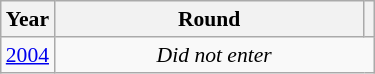<table class="wikitable" style="text-align: center; font-size:90%">
<tr>
<th>Year</th>
<th style="width:200px">Round</th>
<th></th>
</tr>
<tr>
<td><a href='#'>2004</a></td>
<td colspan="2"><em>Did not enter</em></td>
</tr>
</table>
